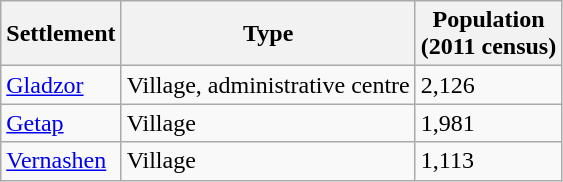<table class="wikitable sortable">
<tr>
<th>Settlement</th>
<th>Type</th>
<th>Population<br>(2011 census)</th>
</tr>
<tr>
<td><a href='#'>Gladzor</a></td>
<td>Village, administrative centre</td>
<td>2,126</td>
</tr>
<tr>
<td><a href='#'>Getap</a></td>
<td>Village</td>
<td>1,981</td>
</tr>
<tr>
<td><a href='#'>Vernashen</a></td>
<td>Village</td>
<td>1,113</td>
</tr>
</table>
